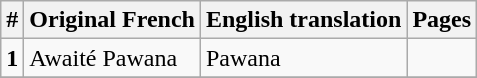<table class="wikitable">
<tr>
<th>#</th>
<th>Original French</th>
<th>English translation</th>
<th>Pages</th>
</tr>
<tr>
<td><strong>1</strong></td>
<td>Awaité Pawana</td>
<td>Pawana</td>
<td></td>
</tr>
<tr>
</tr>
</table>
